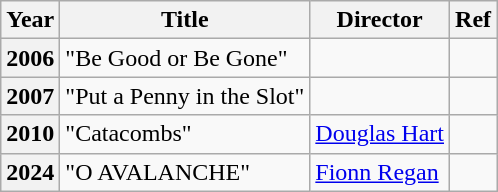<table class="wikitable plainrowheaders" style="text-align:left;">
<tr>
<th scope="col">Year</th>
<th scope="col">Title</th>
<th scope="col">Director</th>
<th scope="col">Ref</th>
</tr>
<tr>
<th scope="row">2006</th>
<td>"Be Good or Be Gone"</td>
<td></td>
<td></td>
</tr>
<tr>
<th scope="row">2007</th>
<td>"Put a Penny in the Slot"</td>
<td></td>
<td></td>
</tr>
<tr>
<th scope="row">2010</th>
<td>"Catacombs"</td>
<td><a href='#'>Douglas Hart</a></td>
<td style="text-align:center;"></td>
</tr>
<tr>
<th scope="row">2024</th>
<td>"O AVALANCHE"</td>
<td><a href='#'>Fionn Regan</a></td>
<td></td>
</tr>
</table>
